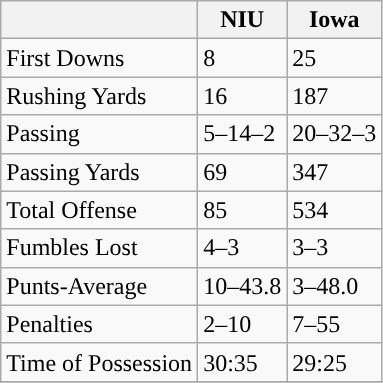<table class="wikitable">
<tr>
<th></th>
<th>NIU</th>
<th>Iowa</th>
</tr>
<tr>
<td>First Downs</td>
<td>8</td>
<td>25</td>
</tr>
<tr>
<td>Rushing Yards</td>
<td>16</td>
<td>187</td>
</tr>
<tr>
<td>Passing</td>
<td>5–14–2</td>
<td>20–32–3</td>
</tr>
<tr>
<td>Passing Yards</td>
<td>69</td>
<td>347</td>
</tr>
<tr>
<td>Total Offense</td>
<td>85</td>
<td>534</td>
</tr>
<tr>
<td>Fumbles Lost</td>
<td>4–3</td>
<td>3–3</td>
</tr>
<tr>
<td>Punts-Average</td>
<td>10–43.8</td>
<td>3–48.0</td>
</tr>
<tr>
<td>Penalties</td>
<td>2–10</td>
<td>7–55</td>
</tr>
<tr>
<td>Time of Possession</td>
<td>30:35</td>
<td>29:25</td>
</tr>
<tr>
</tr>
</table>
